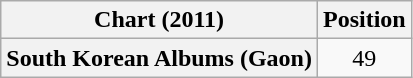<table class="wikitable plainrowheaders">
<tr>
<th>Chart (2011)</th>
<th>Position</th>
</tr>
<tr>
<th scope="row">South Korean Albums (Gaon)</th>
<td style="text-align:center;">49</td>
</tr>
</table>
